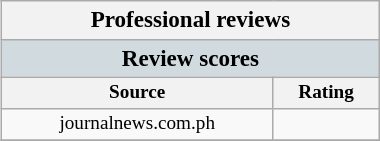<table class="wikitable infobox" style="float:right; width:20%; font-size:80%; text-align:center; margin:0.5em 0 0.5em 1em; padding:0;" cellpadding="0">
<tr>
<th colspan=2 style="font-size:120%;">Professional reviews</th>
</tr>
<tr>
<th colspan=2 style="background:#d1dbdf; font-size:120%;">Review scores</th>
</tr>
<tr>
<th>Source</th>
<th>Rating</th>
</tr>
<tr>
<td>journalnews.com.ph</td>
<td></td>
</tr>
<tr>
</tr>
</table>
